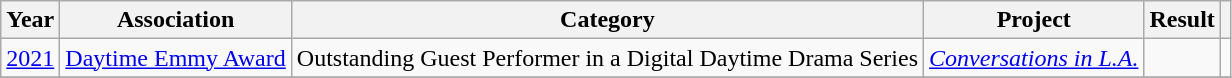<table class="wikitable unsortable">
<tr>
<th>Year</th>
<th>Association</th>
<th>Category</th>
<th>Project</th>
<th>Result</th>
<th></th>
</tr>
<tr>
<td><a href='#'>2021</a></td>
<td><a href='#'>Daytime Emmy Award</a></td>
<td>Outstanding Guest Performer in a Digital Daytime Drama Series</td>
<td><em><a href='#'>Conversations in L.A.</a></em></td>
<td></td>
<td></td>
</tr>
<tr>
</tr>
</table>
